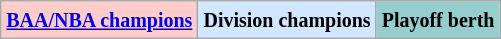<table class="wikitable">
<tr>
<td style="background:#fcc;"><small><strong><a href='#'>BAA/NBA champions</a></strong> </small></td>
<td style="background:#d0e7ff;"><small><strong>Division champions</strong></small></td>
<td style="background:#96cdcd;"><small><strong>Playoff berth</strong></small></td>
</tr>
</table>
